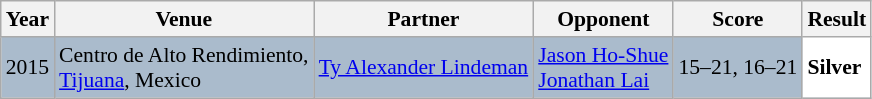<table class="sortable wikitable" style="font-size: 90%;">
<tr>
<th>Year</th>
<th>Venue</th>
<th>Partner</th>
<th>Opponent</th>
<th>Score</th>
<th>Result</th>
</tr>
<tr style="background:#AABBCC">
<td align="center">2015</td>
<td align="left">Centro de Alto Rendimiento,<br><a href='#'>Tijuana</a>, Mexico</td>
<td align="left"> <a href='#'>Ty Alexander Lindeman</a></td>
<td align="left"> <a href='#'>Jason Ho-Shue</a><br> <a href='#'>Jonathan Lai</a></td>
<td align="left">15–21, 16–21</td>
<td style="text-align:left; background:white"> <strong>Silver</strong></td>
</tr>
</table>
